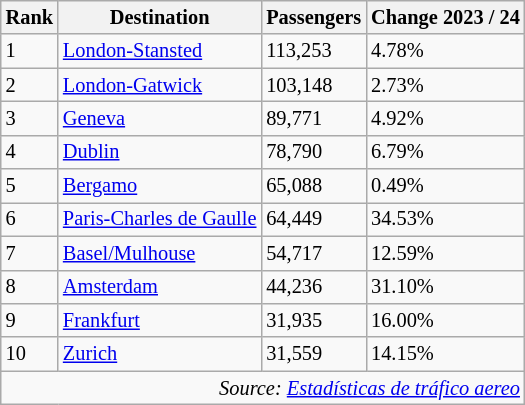<table class="wikitable" style="font-size: 85%; width:align">
<tr>
<th>Rank</th>
<th>Destination</th>
<th>Passengers</th>
<th>Change 2023 / 24</th>
</tr>
<tr>
<td>1</td>
<td> <a href='#'>London-Stansted</a></td>
<td>113,253</td>
<td> 4.78%</td>
</tr>
<tr>
<td>2</td>
<td> <a href='#'>London-Gatwick</a></td>
<td>103,148</td>
<td> 2.73%</td>
</tr>
<tr>
<td>3</td>
<td> <a href='#'>Geneva</a></td>
<td>89,771</td>
<td> 4.92%</td>
</tr>
<tr>
<td>4</td>
<td> <a href='#'>Dublin</a></td>
<td>78,790</td>
<td> 6.79%</td>
</tr>
<tr>
<td>5</td>
<td> <a href='#'>Bergamo</a></td>
<td>65,088</td>
<td> 0.49%</td>
</tr>
<tr>
<td>6</td>
<td> <a href='#'>Paris-Charles de Gaulle</a></td>
<td>64,449</td>
<td> 34.53%</td>
</tr>
<tr>
<td>7</td>
<td> <a href='#'>Basel/Mulhouse</a></td>
<td>54,717</td>
<td> 12.59%</td>
</tr>
<tr>
<td>8</td>
<td> <a href='#'>Amsterdam</a></td>
<td>44,236</td>
<td> 31.10%</td>
</tr>
<tr>
<td>9</td>
<td> <a href='#'>Frankfurt</a></td>
<td>31,935</td>
<td> 16.00%</td>
</tr>
<tr>
<td>10</td>
<td> <a href='#'>Zurich</a></td>
<td>31,559</td>
<td> 14.15%</td>
</tr>
<tr>
<td colspan="4" style="text-align:right;"><em>Source: <a href='#'>Estadísticas de tráfico aereo</a></em></td>
</tr>
</table>
